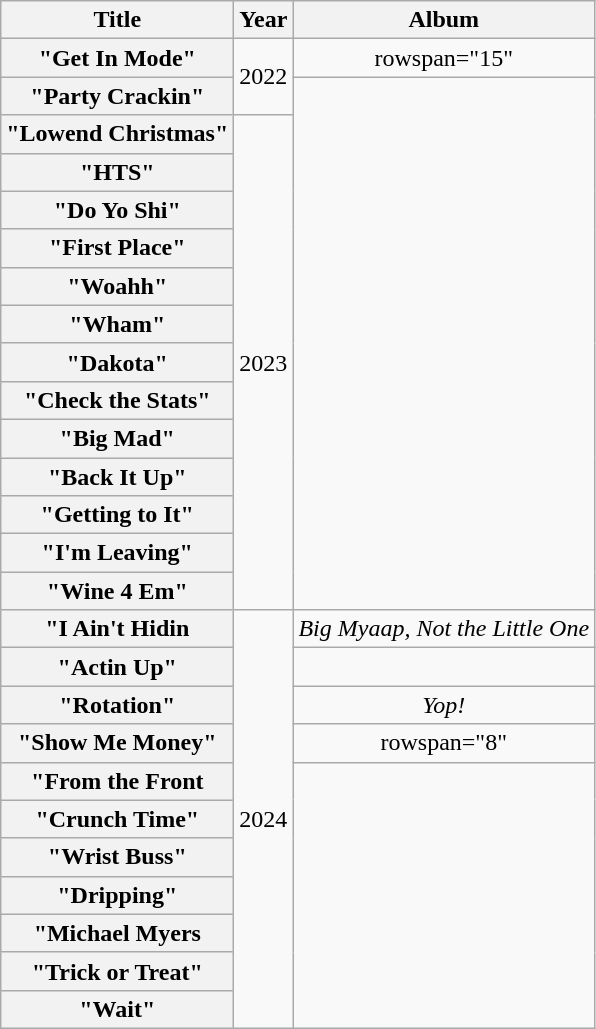<table class="wikitable plainrowheaders" style="text-align:center;">
<tr>
<th scope="col">Title</th>
<th scope="col">Year</th>
<th scope="col">Album</th>
</tr>
<tr>
<th scope="row">"Get In Mode"<br></th>
<td rowspan="2">2022</td>
<td>rowspan="15" </td>
</tr>
<tr>
<th scope="row">"Party Crackin"<br></th>
</tr>
<tr>
<th scope="row">"Lowend Christmas"</th>
<td rowspan="13">2023</td>
</tr>
<tr>
<th scope="row">"HTS"</th>
</tr>
<tr>
<th scope="row">"Do Yo Shi"<br></th>
</tr>
<tr>
<th scope="row">"First Place"</th>
</tr>
<tr>
<th scope="row">"Woahh"</th>
</tr>
<tr>
<th scope="row">"Wham"<br></th>
</tr>
<tr>
<th scope="row">"Dakota"</th>
</tr>
<tr>
<th scope="row">"Check the Stats"<br></th>
</tr>
<tr>
<th scope="row">"Big Mad"</th>
</tr>
<tr>
<th scope="row">"Back It Up"<br></th>
</tr>
<tr>
<th scope="row">"Getting to It"</th>
</tr>
<tr>
<th scope="row">"I'm Leaving"</th>
</tr>
<tr>
<th scope="row">"Wine 4 Em"</th>
</tr>
<tr>
<th scope="row">"I Ain't Hidin<br></th>
<td rowspan="11">2024</td>
<td><em>Big Myaap, Not the Little One</em></td>
</tr>
<tr>
<th scope="row">"Actin Up"<br></th>
<td></td>
</tr>
<tr>
<th scope="row">"Rotation"<br></th>
<td><em>Yop!</em></td>
</tr>
<tr>
<th scope="row">"Show Me Money"</th>
<td>rowspan="8" </td>
</tr>
<tr>
<th scope="row">"From the Front</th>
</tr>
<tr>
<th scope="row">"Crunch Time"</th>
</tr>
<tr>
<th scope="row">"Wrist Buss"</th>
</tr>
<tr>
<th scope="row">"Dripping"<br></th>
</tr>
<tr>
<th scope="row">"Michael Myers</th>
</tr>
<tr>
<th scope="row">"Trick or Treat"</th>
</tr>
<tr>
<th scope="row">"Wait"</th>
</tr>
</table>
